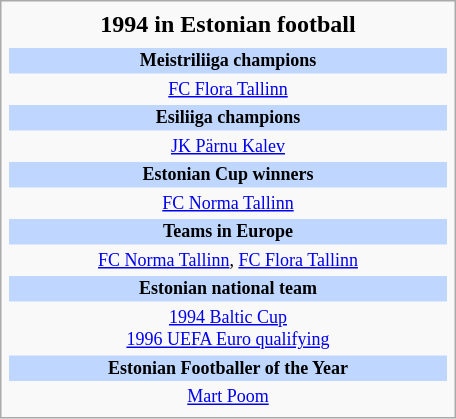<table class="infobox football" style="width: 19em; text-align: center;">
<tr>
<th colspan=3 style="font-size: 16px;">1994 in Estonian football</th>
</tr>
<tr>
<td colspan=3 style="font-size: 12px; line-height: 14px;"><span></span></td>
</tr>
<tr>
<td colspan=3 style="font-size: 12px; background: #BFD7FF;"><strong>Meistriliiga champions</strong></td>
</tr>
<tr>
<td colspan=3 style="font-size: 12px;"><a href='#'>FC Flora Tallinn</a></td>
</tr>
<tr>
<td colspan=3 style="font-size: 12px; background: #BFD7FF;"><strong>Esiliiga champions</strong></td>
</tr>
<tr>
<td colspan=3 style="font-size: 12px;"><a href='#'>JK Pärnu Kalev</a></td>
</tr>
<tr>
<td colspan=3 style="font-size: 12px; background: #BFD7FF;"><strong>Estonian Cup winners</strong></td>
</tr>
<tr>
<td colspan=3 style="font-size: 12px;"><a href='#'>FC Norma Tallinn</a></td>
</tr>
<tr>
<td colspan=3 style="font-size: 12px; background: #BFD7FF;"><strong>Teams in Europe</strong></td>
</tr>
<tr>
<td colspan=3 style="font-size: 12px;"><a href='#'>FC Norma Tallinn</a>, <a href='#'>FC Flora Tallinn</a></td>
</tr>
<tr>
<td colspan=3 style="font-size: 12px; background: #BFD7FF;"><strong>Estonian national team</strong></td>
</tr>
<tr>
<td colspan=3 style="font-size: 12px;"><a href='#'>1994 Baltic Cup</a><br><a href='#'>1996 UEFA Euro qualifying</a></td>
</tr>
<tr>
<td colspan=3 style="font-size: 12px; background: #BFD7FF;"><strong>Estonian Footballer of the Year</strong></td>
</tr>
<tr>
<td colspan=3 style="font-size: 12px;"><a href='#'>Mart Poom</a></td>
</tr>
</table>
